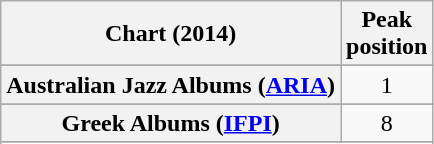<table class="wikitable sortable plainrowheaders" style="text-align:center;">
<tr>
<th scope="col">Chart (2014)</th>
<th scope="col">Peak<br>position</th>
</tr>
<tr>
</tr>
<tr>
<th scope="row">Australian Jazz Albums (<a href='#'>ARIA</a>)</th>
<td>1</td>
</tr>
<tr>
</tr>
<tr>
</tr>
<tr>
</tr>
<tr>
</tr>
<tr>
</tr>
<tr>
</tr>
<tr>
</tr>
<tr>
</tr>
<tr>
</tr>
<tr>
</tr>
<tr>
<th scope="row">Greek Albums (<a href='#'>IFPI</a>)</th>
<td>8</td>
</tr>
<tr>
</tr>
<tr>
</tr>
<tr>
</tr>
<tr>
</tr>
<tr>
</tr>
<tr>
</tr>
<tr>
</tr>
<tr>
</tr>
<tr>
</tr>
<tr>
</tr>
<tr>
</tr>
<tr>
</tr>
</table>
